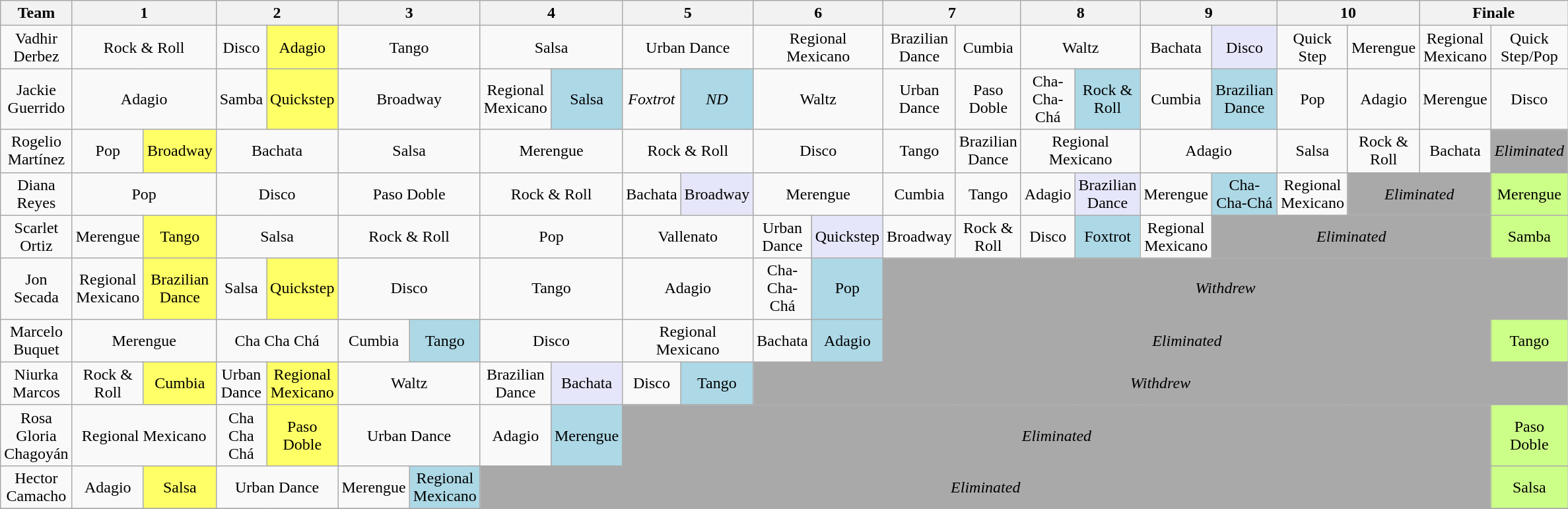<table class="wikitable" style="font-size:100%; text-align:center">
<tr>
<th>Team</th>
<th colspan=2>1</th>
<th colspan=2>2</th>
<th colspan=2>3</th>
<th colspan=2>4</th>
<th colspan=2>5</th>
<th colspan=2>6</th>
<th colspan=2>7</th>
<th colspan=2>8</th>
<th colspan=2>9</th>
<th colspan=2>10</th>
<th colspan=2>Finale</th>
</tr>
<tr>
<td>Vadhir Derbez</td>
<td colspan=2>Rock & Roll</td>
<td>Disco</td>
<td style="background:#ff6;">Adagio</td>
<td colspan=2>Tango</td>
<td colspan=2>Salsa</td>
<td colspan=2>Urban Dance</td>
<td colspan=2>Regional Mexicano</td>
<td>Brazilian Dance</td>
<td>Cumbia</td>
<td colspan=2>Waltz</td>
<td>Bachata</td>
<td style="background:lavender;">Disco</td>
<td>Quick Step</td>
<td>Merengue</td>
<td>Regional Mexicano</td>
<td>Quick Step/Pop</td>
</tr>
<tr>
<td>Jackie Guerrido</td>
<td colspan=2>Adagio</td>
<td>Samba</td>
<td style="background:#ff6;">Quickstep</td>
<td colspan=2>Broadway</td>
<td>Regional Mexicano</td>
<td style="background:lightblue;">Salsa</td>
<td><em>Foxtrot</em></td>
<td style="background:lightblue;"><em>ND</em></td>
<td colspan=2>Waltz</td>
<td>Urban Dance</td>
<td>Paso Doble</td>
<td>Cha-Cha-Chá</td>
<td style="background:lightblue;">Rock & Roll</td>
<td>Cumbia</td>
<td style="background:lightblue;">Brazilian Dance</td>
<td>Pop</td>
<td>Adagio</td>
<td>Merengue</td>
<td>Disco</td>
</tr>
<tr>
<td>Rogelio Martínez</td>
<td>Pop</td>
<td style="background:#ff6;">Broadway</td>
<td colspan=2>Bachata</td>
<td colspan=2>Salsa</td>
<td colspan=2>Merengue</td>
<td colspan=2>Rock & Roll</td>
<td colspan=2>Disco</td>
<td>Tango</td>
<td>Brazilian Dance</td>
<td colspan=2>Regional Mexicano</td>
<td colspan=2>Adagio</td>
<td>Salsa</td>
<td>Rock & Roll</td>
<td>Bachata</td>
<td style="background:darkgray;" colspan=1><em>Eliminated</em></td>
</tr>
<tr>
<td>Diana Reyes</td>
<td colspan=2>Pop</td>
<td colspan=2>Disco</td>
<td colspan=2>Paso Doble</td>
<td colspan=2>Rock & Roll</td>
<td>Bachata</td>
<td style="background:lavender;">Broadway</td>
<td colspan=2>Merengue</td>
<td>Cumbia</td>
<td>Tango</td>
<td>Adagio</td>
<td style="background:lavender;">Brazilian Dance</td>
<td>Merengue</td>
<td style="background:lightblue;">Cha-Cha-Chá</td>
<td>Regional Mexicano</td>
<td style="background:darkgray;" colspan=2><em>Eliminated</em></td>
<td bgcolor=#ccff88>Merengue</td>
</tr>
<tr>
<td>Scarlet Ortiz</td>
<td>Merengue</td>
<td style="background:#ff6;">Tango</td>
<td colspan=2>Salsa</td>
<td colspan=2>Rock & Roll</td>
<td colspan=2>Pop</td>
<td colspan=2>Vallenato</td>
<td>Urban Dance</td>
<td style="background:lavender;">Quickstep</td>
<td>Broadway</td>
<td>Rock & Roll</td>
<td>Disco</td>
<td style="background:lightblue;">Foxtrot</td>
<td>Regional Mexicano</td>
<td style="background:darkgray;" colspan=4><em>Eliminated</em></td>
<td bgcolor=#ccff88>Samba</td>
</tr>
<tr>
<td>Jon Secada</td>
<td>Regional Mexicano</td>
<td style="background:#ff6;">Brazilian Dance</td>
<td>Salsa</td>
<td style="background:#ff6;">Quickstep</td>
<td colspan=2>Disco</td>
<td colspan=2>Tango</td>
<td colspan=2>Adagio</td>
<td>Cha-Cha-Chá</td>
<td style="background:lightblue;">Pop</td>
<td style="background:darkgray;" colspan=10><em>Withdrew</em></td>
</tr>
<tr>
<td>Marcelo Buquet</td>
<td colspan=2>Merengue</td>
<td colspan=2>Cha Cha Chá</td>
<td>Cumbia</td>
<td style="background:lightblue;">Tango</td>
<td colspan=2>Disco</td>
<td colspan=2>Regional Mexicano</td>
<td>Bachata</td>
<td style="background:lightblue;">Adagio</td>
<td style="background:darkgray;" colspan=9><em>Eliminated</em></td>
<td bgcolor=#ccff88>Tango</td>
</tr>
<tr>
<td>Niurka Marcos</td>
<td>Rock & Roll</td>
<td style="background:#ff6;">Cumbia</td>
<td>Urban Dance</td>
<td style="background:#ff6;">Regional Mexicano</td>
<td colspan=2>Waltz</td>
<td>Brazilian Dance</td>
<td style="background:lavender;">Bachata</td>
<td>Disco</td>
<td style="background:lightblue;">Tango</td>
<td style="background:darkgray;" colspan=12><em>Withdrew</em></td>
</tr>
<tr>
<td>Rosa Gloria Chagoyán</td>
<td colspan=2>Regional Mexicano</td>
<td>Cha Cha Chá</td>
<td style="background:#ff6;">Paso Doble</td>
<td colspan=2>Urban Dance</td>
<td>Adagio</td>
<td style="background:lightblue;">Merengue</td>
<td style="background:darkgray;" colspan=13><em>Eliminated</em></td>
<td bgcolor=#ccff88>Paso Doble</td>
</tr>
<tr>
<td>Hector Camacho</td>
<td>Adagio</td>
<td style="background:#ff6;">Salsa</td>
<td colspan=2>Urban Dance</td>
<td>Merengue</td>
<td style="background:lightblue;">Regional Mexicano</td>
<td style="background:darkgray;" colspan=15><em>Eliminated</em></td>
<td bgcolor=#ccff88>Salsa</td>
</tr>
<tr>
</tr>
</table>
